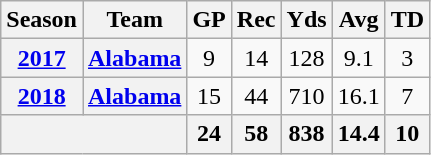<table class="wikitable"  style="text-align:center;">
<tr>
<th>Season</th>
<th>Team</th>
<th>GP</th>
<th>Rec</th>
<th>Yds</th>
<th>Avg</th>
<th>TD</th>
</tr>
<tr>
<th><a href='#'>2017</a></th>
<th><a href='#'>Alabama</a></th>
<td>9</td>
<td>14</td>
<td>128</td>
<td>9.1</td>
<td>3</td>
</tr>
<tr>
<th><a href='#'>2018</a></th>
<th><a href='#'>Alabama</a></th>
<td>15</td>
<td>44</td>
<td>710</td>
<td>16.1</td>
<td>7</td>
</tr>
<tr>
<th colspan="2"></th>
<th>24</th>
<th>58</th>
<th>838</th>
<th>14.4</th>
<th>10</th>
</tr>
</table>
